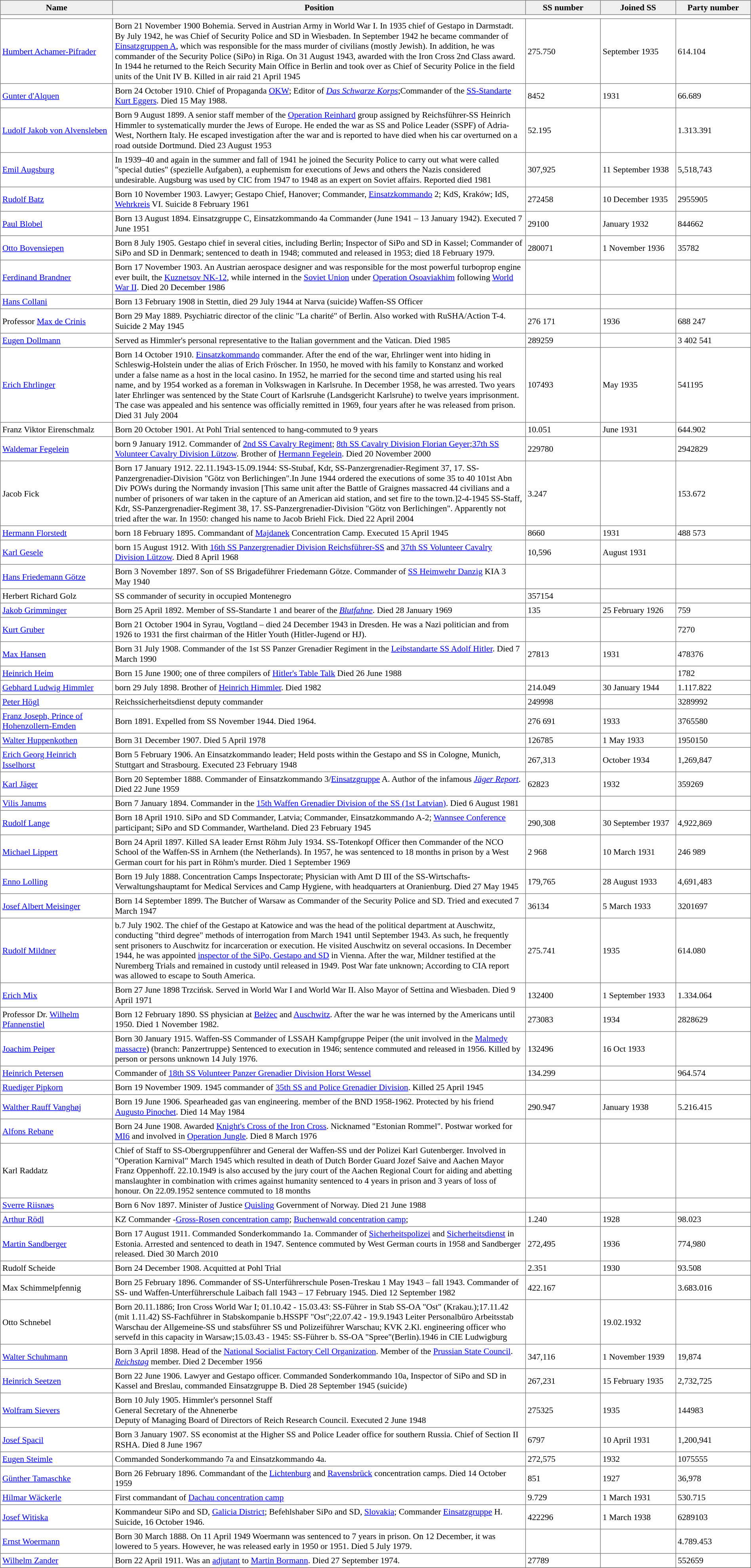<table align="center" border="1" cellpadding="3" cellspacing="0" style="font-size: 90%; border: gray solid 1px; border-collapse: collapse; text-align: middle;">
<tr>
<th bgcolor="#efefef" style="width: 15%">Name</th>
<th bgcolor="#efefef" style="width: 55%">Position</th>
<th bgcolor="#efefef" style="width: 10%">SS number</th>
<th bgcolor="#efefef" style="width: 10%">Joined SS</th>
<th bgcolor="#efefef" style="width: 10%">Party number</th>
</tr>
<tr>
<td colspan=5></td>
</tr>
<tr>
<td><a href='#'>Humbert Achamer-Pifrader</a></td>
<td>Born 21 November 1900 Bohemia. Served in Austrian Army in World War I. In 1935 chief of Gestapo in Darmstadt. By July 1942, he was Chief of Security Police and SD in Wiesbaden. In September 1942 he became commander of <a href='#'>Einsatzgruppen A</a>, which was responsible for the mass murder of civilians (mostly Jewish). In addition, he was commander of the Security Police (SiPo) in Riga. On 31 August 1943, awarded with the Iron Cross 2nd Class award. In 1944 he returned to the Reich Security Main Office in Berlin and took over as Chief of Security Police in the field units of the Unit IV B. Killed in air raid 21 April 1945</td>
<td>275.750</td>
<td>September 1935</td>
<td>614.104</td>
</tr>
<tr>
<td><a href='#'>Gunter d'Alquen</a></td>
<td>Born 24 October 1910. Chief of Propaganda <a href='#'>OKW</a>; Editor of <em><a href='#'>Das Schwarze Korps</a></em>;Commander of the <a href='#'>SS-Standarte Kurt Eggers</a>. Died 15 May 1988.</td>
<td>8452</td>
<td>1931</td>
<td>66.689</td>
</tr>
<tr>
<td><a href='#'>Ludolf Jakob von Alvensleben</a></td>
<td>Born 9 August 1899. A senior staff member of the <a href='#'>Operation Reinhard</a> group assigned by Reichsführer-SS Heinrich Himmler to systematically murder the Jews of Europe. He ended the war as SS and Police Leader (SSPF) of Adria-West, Northern Italy. He escaped investigation after the war and is reported to have died when his car overturned on a road outside Dortmund. Died 23 August 1953</td>
<td>52.195</td>
<td></td>
<td>1.313.391</td>
</tr>
<tr>
<td><a href='#'>Emil Augsburg</a></td>
<td>In 1939–40 and again in the summer and fall of 1941 he joined the Security Police to carry out what were called "special duties" (spezielle Aufgaben), a euphemism for executions of Jews and others the Nazis considered undesirable. Augsburg was used by CIC from 1947 to 1948 as an expert on Soviet affairs. Reported died 1981</td>
<td>307,925</td>
<td>11 September 1938</td>
<td>5,518,743</td>
</tr>
<tr>
<td><a href='#'>Rudolf Batz</a></td>
<td>Born 10 November 1903. Lawyer; Gestapo Chief, Hanover; Commander, <a href='#'>Einsatzkommando</a> 2; KdS, Kraków; IdS, <a href='#'>Wehrkreis</a> VI. Suicide 8 February 1961</td>
<td>272458</td>
<td>10 December 1935</td>
<td>2955905</td>
</tr>
<tr>
<td><a href='#'>Paul Blobel</a></td>
<td>Born 13 August 1894. Einsatzgruppe C, Einsatzkommando 4a Commander (June 1941 – 13 January 1942). Executed 7 June 1951</td>
<td>29100</td>
<td>January 1932</td>
<td>844662</td>
</tr>
<tr>
<td><a href='#'>Otto Bovensiepen</a></td>
<td>Born 8 July 1905. Gestapo chief in several cities, including Berlin; Inspector of SiPo and SD in Kassel; Commander of SiPo and SD in Denmark; sentenced to death in 1948; commuted and released in 1953; died 18 February 1979.</td>
<td>280071</td>
<td>1 November 1936</td>
<td>35782</td>
</tr>
<tr>
<td><a href='#'>Ferdinand Brandner</a></td>
<td>Born 17 November 1903. An Austrian aerospace designer and was responsible for the most powerful turboprop engine ever built, the <a href='#'>Kuznetsov NK-12</a>, while interned in the <a href='#'>Soviet Union</a> under <a href='#'>Operation Osoaviakhim</a> following <a href='#'>World War II</a>. Died 20 December 1986</td>
<td></td>
<td></td>
<td></td>
</tr>
<tr>
<td><a href='#'>Hans Collani</a></td>
<td>Born 13 February 1908 in Stettin, died 29 July 1944 at Narva (suicide) Waffen-SS Officer</td>
<td></td>
<td></td>
<td></td>
</tr>
<tr>
<td>Professor <a href='#'>Max de Crinis</a></td>
<td>Born 29 May 1889. Psychiatric director of the clinic "La charité" of Berlin. Also worked with RuSHA/Action T-4. Suicide 2 May 1945</td>
<td>276 171</td>
<td>1936</td>
<td>688 247</td>
</tr>
<tr>
<td><a href='#'>Eugen Dollmann</a></td>
<td>Served as Himmler's personal representative to the Italian government and the Vatican. Died 1985</td>
<td>289259</td>
<td></td>
<td>3 402 541</td>
</tr>
<tr>
<td><a href='#'>Erich Ehrlinger</a></td>
<td>Born 14 October 1910. <a href='#'>Einsatzkommando</a> commander. After the end of the war, Ehrlinger went into hiding in Schleswig-Holstein under the alias of Erich Fröscher. In 1950, he moved with his family to Konstanz and worked under a false name as a host in the local casino. In 1952, he married for the second time and started using his real name, and by 1954 worked as a foreman in Volkswagen in Karlsruhe. In December 1958, he was arrested. Two years later Ehrlinger was sentenced by the State Court of Karlsruhe (Landsgericht Karlsruhe) to twelve years imprisonment. The case was appealed and his sentence was officially remitted in 1969, four years after he was released from prison. Died 31 July 2004</td>
<td>107493</td>
<td>May 1935</td>
<td>541195</td>
</tr>
<tr>
<td>Franz Viktor Eirenschmalz</td>
<td>Born 20 October 1901. At Pohl Trial sentenced to hang-commuted to 9 years</td>
<td>10.051</td>
<td>June 1931</td>
<td>644.902</td>
</tr>
<tr>
<td><a href='#'>Waldemar Fegelein</a></td>
<td>born 9 January 1912. Commander of <a href='#'>2nd SS Cavalry Regiment</a>; <a href='#'>8th SS Cavalry Division Florian Geyer</a>;<a href='#'>37th SS Volunteer Cavalry Division Lützow</a>. Brother of <a href='#'>Hermann Fegelein</a>. Died 20 November 2000</td>
<td>229780</td>
<td></td>
<td>2942829</td>
</tr>
<tr>
<td>Jacob Fick</td>
<td>Born 17 January 1912. 22.11.1943-15.09.1944: SS-Stubaf, Kdr, SS-Panzergrenadier-Regiment 37, 17. SS-Panzergrenadier-Division "Götz von Berlichingen".In June 1944 ordered the executions of some 35 to 40 101st Abn Div POWs during the Normandy invasion [This same unit after the Battle of Graignes massacred 44 civilians and a number of prisoners of war taken in the capture of an American aid station, and set fire to the town.]2-4-1945 SS-Staff, Kdr, SS-Panzergrenadier-Regiment 38, 17. SS-Panzergrenadier-Division "Götz von Berlichingen". Apparently not tried after the war. In 1950: changed his name to Jacob Briehl Fick. Died 22 April 2004</td>
<td>3.247</td>
<td></td>
<td>153.672</td>
</tr>
<tr>
<td><a href='#'>Hermann Florstedt</a></td>
<td>born 18 February 1895. Commandant of <a href='#'>Majdanek</a> Concentration Camp. Executed 15 April 1945</td>
<td>8660</td>
<td>1931</td>
<td>488 573</td>
</tr>
<tr>
<td><a href='#'>Karl Gesele</a></td>
<td>born 15 August 1912. With <a href='#'>16th SS Panzergrenadier Division Reichsführer-SS</a> and <a href='#'>37th SS Volunteer Cavalry Division Lützow</a>. Died 8 April 1968</td>
<td>10,596</td>
<td>August 1931</td>
<td></td>
</tr>
<tr>
<td><a href='#'>Hans Friedemann Götze</a></td>
<td>Born 3 November 1897. Son of SS Brigadeführer Friedemann Götze. Commander of <a href='#'>SS Heimwehr Danzig</a> KIA 3 May 1940</td>
<td></td>
<td></td>
<td></td>
</tr>
<tr>
<td>Herbert Richard Golz</td>
<td>SS commander of security in occupied Montenegro</td>
<td>357154</td>
<td></td>
<td></td>
</tr>
<tr>
<td><a href='#'>Jakob Grimminger</a></td>
<td>Born 25 April 1892. Member of SS-Standarte 1 and bearer of the <em><a href='#'>Blutfahne</a></em>. Died 28 January 1969</td>
<td>135</td>
<td>25 February 1926</td>
<td>759</td>
</tr>
<tr>
<td><a href='#'>Kurt Gruber</a></td>
<td>Born 21 October 1904 in Syrau, Vogtland – died 24 December 1943 in Dresden. He was a Nazi politician and from 1926 to 1931 the first chairman of the Hitler Youth (Hitler-Jugend or HJ).</td>
<td></td>
<td></td>
<td>7270</td>
</tr>
<tr>
<td><a href='#'>Max Hansen</a></td>
<td>Born 31 July 1908. Commander of the 1st SS Panzer Grenadier Regiment in the <a href='#'>Leibstandarte SS Adolf Hitler</a>. Died 7 March 1990</td>
<td>27813</td>
<td>1931</td>
<td>478376</td>
</tr>
<tr>
<td><a href='#'>Heinrich Heim</a></td>
<td>Born 15 June 1900; one of three compilers of <a href='#'>Hitler's Table Talk</a> Died 26 June 1988</td>
<td></td>
<td></td>
<td>1782</td>
</tr>
<tr>
<td><a href='#'>Gebhard Ludwig Himmler</a></td>
<td>born 29 July 1898. Brother of <a href='#'>Heinrich Himmler</a>. Died 1982</td>
<td>214.049</td>
<td>30 January 1944</td>
<td>1.117.822</td>
</tr>
<tr>
<td><a href='#'>Peter Högl</a></td>
<td>Reichssicherheitsdienst deputy commander</td>
<td>249998</td>
<td></td>
<td>3289992</td>
</tr>
<tr>
<td><a href='#'>Franz Joseph, Prince of Hohenzollern-Emden</a></td>
<td>Born 1891. Expelled from SS November 1944. Died 1964.</td>
<td>276 691</td>
<td>1933</td>
<td>3765580</td>
</tr>
<tr>
<td><a href='#'>Walter Huppenkothen</a></td>
<td>Born 31 December 1907. Died 5 April 1978</td>
<td>126785</td>
<td>1 May 1933</td>
<td>1950150</td>
</tr>
<tr>
<td><a href='#'>Erich Georg Heinrich Isselhorst</a></td>
<td>Born 5 February 1906. An Einsatzkommando leader; Held posts within the Gestapo and SS in Cologne, Munich, Stuttgart and Strasbourg. Executed 23 February 1948</td>
<td>267,313</td>
<td>October 1934</td>
<td>1,269,847</td>
</tr>
<tr>
<td><a href='#'>Karl Jäger</a></td>
<td>Born 20 September 1888. Commander of Einsatzkommando 3/<a href='#'>Einsatzgruppe</a> A. Author of the infamous <em><a href='#'>Jäger Report</a></em>. Died 22 June 1959</td>
<td>62823</td>
<td>1932</td>
<td>359269</td>
</tr>
<tr>
<td><a href='#'>Vilis Janums</a></td>
<td>Born 7 January 1894. Commander in the <a href='#'>15th Waffen Grenadier Division of the SS (1st Latvian)</a>. Died 6 August 1981</td>
<td></td>
<td></td>
<td></td>
</tr>
<tr>
<td><a href='#'>Rudolf Lange</a></td>
<td>Born 18 April 1910. SiPo and SD Commander, Latvia; Commander, Einsatzkommando A-2; <a href='#'>Wannsee Conference</a> participant; SiPo and SD Commander, Wartheland. Died 23 February 1945</td>
<td>290,308</td>
<td>30 September 1937</td>
<td>4,922,869</td>
</tr>
<tr>
<td><a href='#'>Michael Lippert</a></td>
<td>Born 24 April 1897. Killed SA leader Ernst Röhm July 1934. SS-Totenkopf Officer then Commander of the NCO School of the Waffen-SS in Arnhem (the Netherlands). In 1957, he was sentenced to 18 months in prison by a West German court for his part in Röhm's murder. Died 1 September 1969</td>
<td>2 968</td>
<td>10 March 1931</td>
<td>246 989</td>
</tr>
<tr>
<td><a href='#'>Enno Lolling</a></td>
<td>Born 19 July 1888. Concentration Camps Inspectorate; Physician with Amt D III of the SS-Wirtschafts-Verwaltungshauptamt for Medical Services and Camp Hygiene, with headquarters at Oranienburg. Died 27 May 1945</td>
<td>179,765</td>
<td>28 August 1933</td>
<td>4,691,483</td>
</tr>
<tr>
<td><a href='#'>Josef Albert Meisinger</a></td>
<td>Born 14 September 1899. The Butcher of Warsaw as Commander of the Security Police and SD. Tried and executed 7 March 1947</td>
<td>36134</td>
<td>5 March 1933</td>
<td>3201697</td>
</tr>
<tr>
<td><a href='#'>Rudolf Mildner</a></td>
<td>b.7 July 1902. The chief of the Gestapo at Katowice and was the head of the political department at Auschwitz, conducting "third degree" methods of interrogation from March 1941 until September 1943. As such, he frequently sent prisoners to Auschwitz for incarceration or execution. He visited Auschwitz on several occasions. In December 1944, he was appointed <a href='#'>inspector of the SiPo, Gestapo and SD</a> in Vienna. After the war, Mildner testified at the Nuremberg Trials and remained in custody until released in 1949. Post War fate unknown; According to CIA report was allowed to escape to South America.</td>
<td>275.741</td>
<td>1935</td>
<td>614.080</td>
</tr>
<tr>
<td><a href='#'>Erich Mix</a></td>
<td>Born 27 June 1898 Trzcińsk. Served in World War I and World War II. Also Mayor of Settina and Wiesbaden. Died 9 April 1971</td>
<td>132400</td>
<td>1 September 1933</td>
<td>1.334.064</td>
</tr>
<tr>
<td>Professor Dr. <a href='#'>Wilhelm Pfannenstiel</a></td>
<td>Born 12 February 1890. SS physician at <a href='#'>Bełżec</a> and <a href='#'>Auschwitz</a>. After the war he was interned by the Americans until 1950. Died 1 November 1982.</td>
<td>273083</td>
<td>1934</td>
<td>2828629</td>
</tr>
<tr>
<td><a href='#'>Joachim Peiper</a></td>
<td>Born 30 January 1915. Waffen-SS Commander of LSSAH Kampfgruppe Peiper (the unit involved in the <a href='#'>Malmedy massacre</a>) (branch: Panzertruppe) Sentenced to execution in 1946; sentence commuted and released in 1956. Killed by person or persons unknown 14 July 1976.</td>
<td>132496</td>
<td>16 Oct 1933</td>
<td></td>
</tr>
<tr>
<td><a href='#'>Heinrich Petersen</a></td>
<td>Commander of <a href='#'>18th SS Volunteer Panzer Grenadier Division Horst Wessel</a></td>
<td>134.299</td>
<td></td>
<td>964.574</td>
</tr>
<tr>
<td><a href='#'>Ruediger Pipkorn</a></td>
<td>Born 19 November 1909. 1945 commander of <a href='#'>35th SS and Police Grenadier Division</a>. Killed 25 April 1945</td>
<td></td>
<td></td>
<td></td>
</tr>
<tr>
<td><a href='#'>Walther Rauff Vanghøj</a></td>
<td>Born 19 June 1906. Spearheaded gas van engineering. member of the BND 1958-1962. Protected by his friend <a href='#'>Augusto Pinochet</a>. Died 14 May 1984</td>
<td>290.947</td>
<td>January 1938</td>
<td>5.216.415</td>
</tr>
<tr>
<td><a href='#'>Alfons Rebane</a></td>
<td>Born 24 June 1908. Awarded <a href='#'>Knight's Cross of the Iron Cross</a>. Nicknamed "Estonian Rommel". Postwar worked for <a href='#'>MI6</a> and involved in <a href='#'>Operation Jungle</a>. Died 8 March 1976</td>
<td></td>
<td></td>
<td></td>
</tr>
<tr>
<td>Karl Raddatz</td>
<td>Chief of Staff to SS-Obergruppenführer and General der Waffen-SS und der Polizei Karl Gutenberger. Involved in "Operation Karnival" March 1945 which resulted in death of Dutch Border Guard Jozef Saive and Aachen Mayor Franz Oppenhoff. 22.10.1949 is also accused by the jury court of the Aachen Regional Court for aiding and abetting manslaughter in combination with crimes against humanity sentenced to 4 years in prison and 3 years of loss of honour. On 22.09.1952 sentence commuted to 18 months</td>
<td></td>
<td></td>
<td></td>
</tr>
<tr>
<td><a href='#'>Sverre Riisnæs</a></td>
<td>Born 6 Nov 1897. Minister of Justice <a href='#'>Quisling</a> Government of Norway. Died 21 June 1988</td>
<td></td>
<td></td>
<td></td>
</tr>
<tr>
<td><a href='#'>Arthur Rödl</a></td>
<td>KZ Commander -<a href='#'>Gross-Rosen concentration camp</a>; <a href='#'>Buchenwald concentration camp</a>;</td>
<td>1.240</td>
<td>1928</td>
<td>98.023</td>
</tr>
<tr>
<td><a href='#'>Martin Sandberger</a></td>
<td>Born 17 August 1911. Commanded Sonderkommando 1a. Commander of <a href='#'>Sicherheitspolizei</a> and <a href='#'>Sicherheitsdienst</a> in Estonia. Arrested and sentenced to death in 1947. Sentence commuted by West German courts in 1958 and Sandberger released. Died 30 March 2010</td>
<td>272,495</td>
<td>1936</td>
<td>774,980</td>
</tr>
<tr>
<td>Rudolf Scheide</td>
<td>Born 24 December 1908. Acquitted at Pohl Trial</td>
<td>2.351</td>
<td>1930</td>
<td>93.508</td>
</tr>
<tr>
<td>Max Schimmelpfennig</td>
<td>Born 25 February 1896. Commander of SS-Unterführerschule Posen-Treskau 1 May 1943 – fall 1943. Commander of SS- und Waffen-Unterführerschule Laibach fall 1943 – 17 February 1945. Died 12 September 1982</td>
<td>422.167</td>
<td></td>
<td>3.683.016</td>
</tr>
<tr>
<td>Otto Schnebel</td>
<td>Born 20.11.1886; Iron Cross World War I; 01.10.42 - 15.03.43: SS-Führer in Stab SS-OA "Ost" (Krakau.);17.11.42 (mit 1.11.42) SS-Fachführer in Stabskompanie b.HSSPF "Ost";22.07.42 - 19.9.1943 Leiter Personalbüro Arbeitsstab Warschau der Allgemeine-SS und stabsführer SS und Polizeiführer Warschau; KVK 2.Kl. engineering officer who servefd in this capacity in Warsaw;15.03.43 - 1945: SS-Führer b. SS-OA "Spree"(Berlin).1946 in CIE Ludwigburg</td>
<td></td>
<td>19.02.1932</td>
<td></td>
</tr>
<tr>
<td><a href='#'>Walter Schuhmann</a></td>
<td>Born 3 April 1898. Head of the <a href='#'>National Socialist Factory Cell Organization</a>. Member of the <a href='#'>Prussian State Council</a>. <em><a href='#'>Reichstag</a></em> member. Died 2 December 1956</td>
<td>347,116</td>
<td>1 November 1939</td>
<td>19,874</td>
</tr>
<tr>
<td><a href='#'>Heinrich Seetzen</a></td>
<td>Born 22 June 1906. Lawyer and Gestapo officer. Commanded Sonderkommando 10a, Inspector of SiPo and SD in Kassel and Breslau, commanded Einsatzgruppe B. Died 28 September 1945 (suicide)</td>
<td>267,231</td>
<td>15 February 1935</td>
<td>2,732,725</td>
</tr>
<tr>
<td><a href='#'>Wolfram Sievers</a></td>
<td>Born 10 July 1905. Himmler's personnel Staff<br>General Secretary of the Ahnenerbe<br>Deputy of Managing Board of Directors of Reich Research Council. Executed 2 June 1948</td>
<td>275325</td>
<td>1935</td>
<td>144983</td>
</tr>
<tr>
<td><a href='#'>Josef Spacil</a></td>
<td>Born 3 January 1907. SS economist at the Higher SS and Police Leader office for southern Russia. Chief of Section II RSHA. Died 8 June 1967</td>
<td>6797</td>
<td>10 April 1931</td>
<td>1,200,941</td>
</tr>
<tr>
<td><a href='#'>Eugen Steimle</a></td>
<td>Commanded Sonderkommando 7a and Einsatzkommando 4a.</td>
<td>272,575</td>
<td>1932</td>
<td>1075555</td>
</tr>
<tr>
<td><a href='#'>Günther Tamaschke</a></td>
<td>Born 26 February 1896. Commandant of the <a href='#'>Lichtenburg</a> and <a href='#'>Ravensbrück</a> concentration camps. Died 14 October 1959</td>
<td>851</td>
<td>1927</td>
<td>36,978</td>
</tr>
<tr>
<td><a href='#'>Hilmar Wäckerle</a></td>
<td>First commandant of <a href='#'>Dachau concentration camp</a></td>
<td>9.729</td>
<td>1 March 1931</td>
<td>530.715</td>
</tr>
<tr>
<td><a href='#'>Josef Witiska</a></td>
<td>Kommandeur SiPo and SD, <a href='#'>Galicia District</a>; Befehlshaber SiPo and SD, <a href='#'>Slovakia</a>; Commander <a href='#'>Einsatzgruppe</a> H. Suicide, 16 October 1946.</td>
<td>422296</td>
<td>1 March 1938</td>
<td>6289103</td>
</tr>
<tr>
<td><a href='#'>Ernst Woermann</a></td>
<td>Born 30 March 1888. On 11 April 1949 Woermann was sentenced to 7 years in prison. On 12 December, it was lowered to 5 years. However, he was released early in 1950 or 1951. Died 5 July 1979.</td>
<td></td>
<td></td>
<td>4.789.453</td>
</tr>
<tr>
<td><a href='#'>Wilhelm Zander</a></td>
<td>Born 22 April 1911. Was an <a href='#'>adjutant</a> to <a href='#'>Martin Bormann</a>. Died 27 September 1974.</td>
<td>27789</td>
<td></td>
<td>552659</td>
</tr>
<tr>
</tr>
</table>
